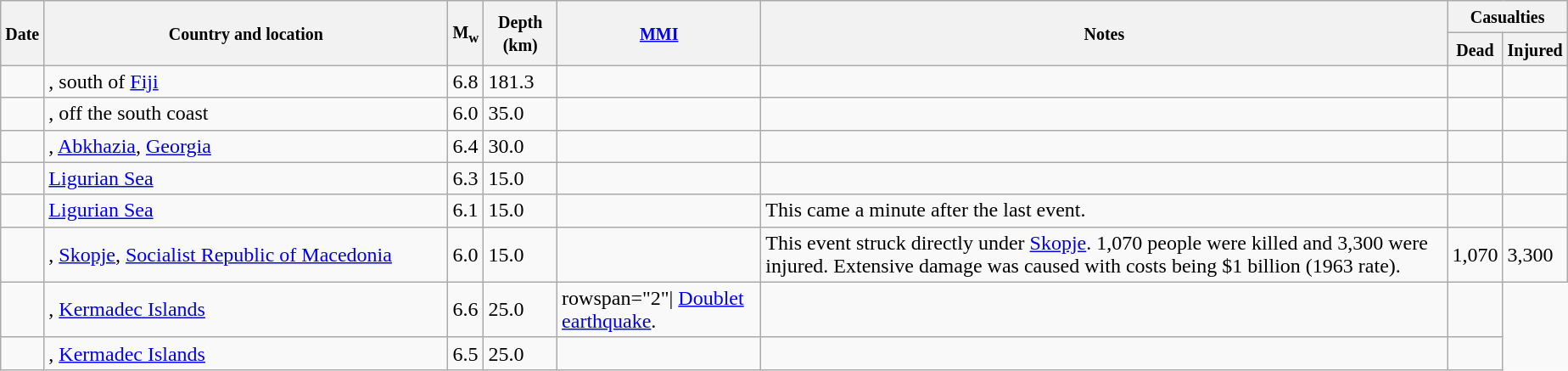<table class="wikitable sortable sort-under" style="border:1px black; margin-left:1em;">
<tr>
<th rowspan="2"><small>Date</small></th>
<th rowspan="2" style="width: 310px"><small>Country and location</small></th>
<th rowspan="2"><small>M<sub>w</sub></small></th>
<th rowspan="2"><small>Depth (km)</small></th>
<th rowspan="2"><small><a href='#'>MMI</a></small></th>
<th rowspan="2" class="unsortable"><small>Notes</small></th>
<th colspan="2"><small>Casualties</small></th>
</tr>
<tr>
<th><small>Dead</small></th>
<th><small>Injured</small></th>
</tr>
<tr>
<td></td>
<td>, south of <a href='#'>Fiji</a></td>
<td>6.8</td>
<td>181.3</td>
<td></td>
<td></td>
<td></td>
<td></td>
</tr>
<tr>
<td></td>
<td>, off the south coast</td>
<td>6.0</td>
<td>35.0</td>
<td></td>
<td></td>
<td></td>
<td></td>
</tr>
<tr>
<td></td>
<td>, <a href='#'>Abkhazia</a>, <a href='#'>Georgia</a></td>
<td>6.4</td>
<td>30.0</td>
<td></td>
<td></td>
<td></td>
<td></td>
</tr>
<tr>
<td></td>
<td><a href='#'>Ligurian Sea</a></td>
<td>6.3</td>
<td>15.0</td>
<td></td>
<td></td>
<td></td>
<td></td>
</tr>
<tr>
<td></td>
<td><a href='#'>Ligurian Sea</a></td>
<td>6.1</td>
<td>15.0</td>
<td></td>
<td>This came a minute after the last event.</td>
<td></td>
<td></td>
</tr>
<tr>
<td></td>
<td>, <a href='#'>Skopje</a>, <a href='#'>Socialist Republic of Macedonia</a></td>
<td>6.0</td>
<td>15.0</td>
<td></td>
<td>This event struck directly under <a href='#'>Skopje</a>. 1,070 people were killed and 3,300 were injured. Extensive damage was caused with costs being $1 billion (1963 rate).</td>
<td>1,070</td>
<td>3,300</td>
</tr>
<tr>
<td></td>
<td>, <a href='#'>Kermadec Islands</a></td>
<td>6.6</td>
<td>25.0</td>
<td>rowspan="2"| <a href='#'>Doublet earthquake</a>.</td>
<td></td>
<td></td>
</tr>
<tr>
<td></td>
<td>, <a href='#'>Kermadec Islands</a></td>
<td>6.5</td>
<td>25.0</td>
<td></td>
<td></td>
<td></td>
</tr>
</table>
